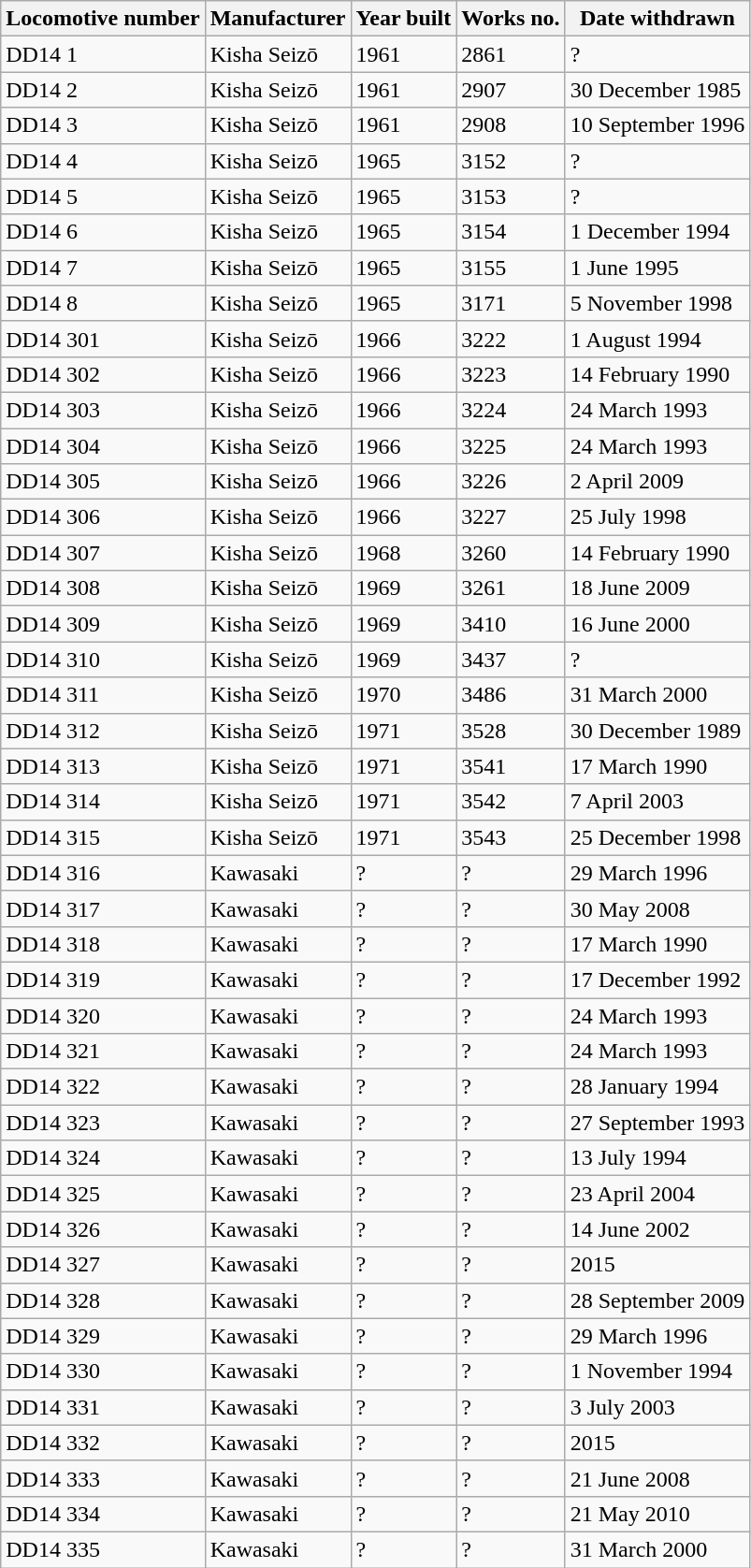<table class="wikitable">
<tr>
<th>Locomotive number</th>
<th>Manufacturer</th>
<th>Year built</th>
<th>Works no.</th>
<th>Date withdrawn</th>
</tr>
<tr>
<td>DD14 1</td>
<td>Kisha Seizō</td>
<td>1961</td>
<td>2861</td>
<td>?</td>
</tr>
<tr>
<td>DD14 2</td>
<td>Kisha Seizō</td>
<td>1961</td>
<td>2907</td>
<td>30 December 1985</td>
</tr>
<tr>
<td>DD14 3</td>
<td>Kisha Seizō</td>
<td>1961</td>
<td>2908</td>
<td>10 September 1996</td>
</tr>
<tr>
<td>DD14 4</td>
<td>Kisha Seizō</td>
<td>1965</td>
<td>3152</td>
<td>?</td>
</tr>
<tr>
<td>DD14 5</td>
<td>Kisha Seizō</td>
<td>1965</td>
<td>3153</td>
<td>?</td>
</tr>
<tr>
<td>DD14 6</td>
<td>Kisha Seizō</td>
<td>1965</td>
<td>3154</td>
<td>1 December 1994</td>
</tr>
<tr>
<td>DD14 7</td>
<td>Kisha Seizō</td>
<td>1965</td>
<td>3155</td>
<td>1 June 1995</td>
</tr>
<tr>
<td>DD14 8</td>
<td>Kisha Seizō</td>
<td>1965</td>
<td>3171</td>
<td>5 November 1998</td>
</tr>
<tr>
<td>DD14 301</td>
<td>Kisha Seizō</td>
<td>1966</td>
<td>3222</td>
<td>1 August 1994</td>
</tr>
<tr>
<td>DD14 302</td>
<td>Kisha Seizō</td>
<td>1966</td>
<td>3223</td>
<td>14 February 1990</td>
</tr>
<tr>
<td>DD14 303</td>
<td>Kisha Seizō</td>
<td>1966</td>
<td>3224</td>
<td>24 March 1993</td>
</tr>
<tr>
<td>DD14 304</td>
<td>Kisha Seizō</td>
<td>1966</td>
<td>3225</td>
<td>24 March 1993</td>
</tr>
<tr>
<td>DD14 305</td>
<td>Kisha Seizō</td>
<td>1966</td>
<td>3226</td>
<td>2 April 2009</td>
</tr>
<tr>
<td>DD14 306</td>
<td>Kisha Seizō</td>
<td>1966</td>
<td>3227</td>
<td>25 July 1998</td>
</tr>
<tr>
<td>DD14 307</td>
<td>Kisha Seizō</td>
<td>1968</td>
<td>3260</td>
<td>14 February 1990</td>
</tr>
<tr>
<td>DD14 308</td>
<td>Kisha Seizō</td>
<td>1969</td>
<td>3261</td>
<td>18 June 2009</td>
</tr>
<tr>
<td>DD14 309</td>
<td>Kisha Seizō</td>
<td>1969</td>
<td>3410</td>
<td>16 June 2000</td>
</tr>
<tr>
<td>DD14 310</td>
<td>Kisha Seizō</td>
<td>1969</td>
<td>3437</td>
<td>?</td>
</tr>
<tr>
<td>DD14 311</td>
<td>Kisha Seizō</td>
<td>1970</td>
<td>3486</td>
<td>31 March 2000</td>
</tr>
<tr>
<td>DD14 312</td>
<td>Kisha Seizō</td>
<td>1971</td>
<td>3528</td>
<td>30 December 1989</td>
</tr>
<tr>
<td>DD14 313</td>
<td>Kisha Seizō</td>
<td>1971</td>
<td>3541</td>
<td>17 March 1990</td>
</tr>
<tr>
<td>DD14 314</td>
<td>Kisha Seizō</td>
<td>1971</td>
<td>3542</td>
<td>7 April 2003</td>
</tr>
<tr>
<td>DD14 315</td>
<td>Kisha Seizō</td>
<td>1971</td>
<td>3543</td>
<td>25 December 1998</td>
</tr>
<tr>
<td>DD14 316</td>
<td>Kawasaki</td>
<td>?</td>
<td>?</td>
<td>29 March 1996</td>
</tr>
<tr>
<td>DD14 317</td>
<td>Kawasaki</td>
<td>?</td>
<td>?</td>
<td>30 May 2008</td>
</tr>
<tr>
<td>DD14 318</td>
<td>Kawasaki</td>
<td>?</td>
<td>?</td>
<td>17 March 1990</td>
</tr>
<tr>
<td>DD14 319</td>
<td>Kawasaki</td>
<td>?</td>
<td>?</td>
<td>17 December 1992</td>
</tr>
<tr>
<td>DD14 320</td>
<td>Kawasaki</td>
<td>?</td>
<td>?</td>
<td>24 March 1993</td>
</tr>
<tr>
<td>DD14 321</td>
<td>Kawasaki</td>
<td>?</td>
<td>?</td>
<td>24 March 1993</td>
</tr>
<tr>
<td>DD14 322</td>
<td>Kawasaki</td>
<td>?</td>
<td>?</td>
<td>28 January 1994</td>
</tr>
<tr>
<td>DD14 323</td>
<td>Kawasaki</td>
<td>?</td>
<td>?</td>
<td>27 September 1993</td>
</tr>
<tr>
<td>DD14 324</td>
<td>Kawasaki</td>
<td>?</td>
<td>?</td>
<td>13 July 1994</td>
</tr>
<tr>
<td>DD14 325</td>
<td>Kawasaki</td>
<td>?</td>
<td>?</td>
<td>23 April 2004</td>
</tr>
<tr>
<td>DD14 326</td>
<td>Kawasaki</td>
<td>?</td>
<td>?</td>
<td>14 June 2002</td>
</tr>
<tr>
<td>DD14 327</td>
<td>Kawasaki</td>
<td>?</td>
<td>?</td>
<td>2015</td>
</tr>
<tr>
<td>DD14 328</td>
<td>Kawasaki</td>
<td>?</td>
<td>?</td>
<td>28 September 2009</td>
</tr>
<tr>
<td>DD14 329</td>
<td>Kawasaki</td>
<td>?</td>
<td>?</td>
<td>29 March 1996</td>
</tr>
<tr>
<td>DD14 330</td>
<td>Kawasaki</td>
<td>?</td>
<td>?</td>
<td>1 November 1994</td>
</tr>
<tr>
<td>DD14 331</td>
<td>Kawasaki</td>
<td>?</td>
<td>?</td>
<td>3 July 2003</td>
</tr>
<tr>
<td>DD14 332</td>
<td>Kawasaki</td>
<td>?</td>
<td>?</td>
<td>2015</td>
</tr>
<tr>
<td>DD14 333</td>
<td>Kawasaki</td>
<td>?</td>
<td>?</td>
<td>21 June 2008</td>
</tr>
<tr>
<td>DD14 334</td>
<td>Kawasaki</td>
<td>?</td>
<td>?</td>
<td>21 May 2010</td>
</tr>
<tr>
<td>DD14 335</td>
<td>Kawasaki</td>
<td>?</td>
<td>?</td>
<td>31 March 2000</td>
</tr>
</table>
